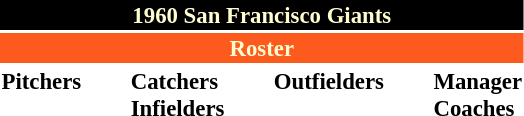<table class="toccolours" style="font-size: 95%;">
<tr>
<th colspan="10" style="background-color: black; color: #FFFDD0; text-align: center;">1960 San Francisco Giants</th>
</tr>
<tr>
<td colspan="10" style="background-color: #fd5a1e; color: #FFFDD0; text-align: center;"><strong>Roster</strong></td>
</tr>
<tr>
<td valign="top"><strong>Pitchers</strong><br>













</td>
<td width="25px"></td>
<td valign="top"><strong>Catchers</strong><br>


<strong>Infielders</strong>








</td>
<td width="25px"></td>
<td valign="top"><strong>Outfielders</strong><br>




</td>
<td width="25px"></td>
<td valign="top"><strong>Manager</strong><br>

<strong>Coaches</strong>


</td>
</tr>
<tr>
</tr>
</table>
